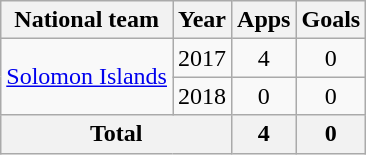<table class="wikitable" style="text-align:center">
<tr>
<th>National team</th>
<th>Year</th>
<th>Apps</th>
<th>Goals</th>
</tr>
<tr>
<td rowspan="2"><a href='#'>Solomon Islands</a></td>
<td>2017</td>
<td>4</td>
<td>0</td>
</tr>
<tr>
<td>2018</td>
<td>0</td>
<td>0</td>
</tr>
<tr>
<th colspan=2>Total</th>
<th>4</th>
<th>0</th>
</tr>
</table>
